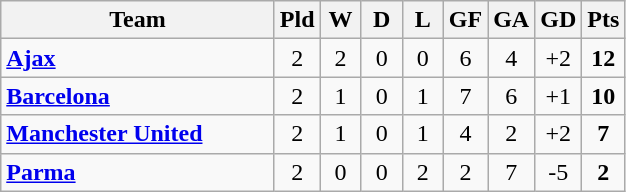<table class="wikitable" style="text-align: center;">
<tr>
<th width="175">Team</th>
<th width="20">Pld</th>
<th width="20">W</th>
<th width="20">D</th>
<th width="20">L</th>
<th width="20">GF</th>
<th width="20">GA</th>
<th width="20">GD</th>
<th width="20">Pts</th>
</tr>
<tr>
<td align=left> <strong><a href='#'>Ajax</a></strong></td>
<td>2</td>
<td>2</td>
<td>0</td>
<td>0</td>
<td>6</td>
<td>4</td>
<td>+2</td>
<td><strong>12</strong></td>
</tr>
<tr>
<td align=left> <strong><a href='#'>Barcelona</a></strong></td>
<td>2</td>
<td>1</td>
<td>0</td>
<td>1</td>
<td>7</td>
<td>6</td>
<td>+1</td>
<td><strong>10</strong></td>
</tr>
<tr>
<td align=left> <strong><a href='#'>Manchester United</a></strong></td>
<td>2</td>
<td>1</td>
<td>0</td>
<td>1</td>
<td>4</td>
<td>2</td>
<td>+2</td>
<td><strong>7</strong></td>
</tr>
<tr>
<td align=left> <strong><a href='#'>Parma</a></strong></td>
<td>2</td>
<td>0</td>
<td>0</td>
<td>2</td>
<td>2</td>
<td>7</td>
<td>-5</td>
<td><strong>2</strong></td>
</tr>
</table>
